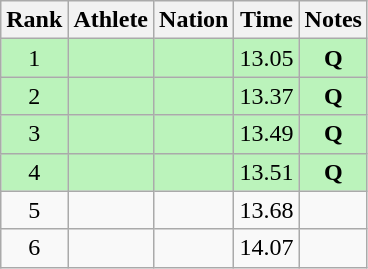<table class="wikitable sortable" style="text-align:center">
<tr>
<th>Rank</th>
<th>Athlete</th>
<th>Nation</th>
<th>Time</th>
<th>Notes</th>
</tr>
<tr bgcolor=#bbf3bb>
<td>1</td>
<td align=left></td>
<td align=left></td>
<td>13.05</td>
<td><strong>Q</strong></td>
</tr>
<tr bgcolor=#bbf3bb>
<td>2</td>
<td align=left></td>
<td align=left></td>
<td>13.37</td>
<td><strong>Q</strong></td>
</tr>
<tr bgcolor=#bbf3bb>
<td>3</td>
<td align=left></td>
<td align=left></td>
<td>13.49</td>
<td><strong>Q</strong></td>
</tr>
<tr bgcolor=#bbf3bb>
<td>4</td>
<td align=left></td>
<td align=left></td>
<td>13.51</td>
<td><strong>Q</strong></td>
</tr>
<tr>
<td>5</td>
<td align=left></td>
<td align=left></td>
<td>13.68</td>
<td></td>
</tr>
<tr>
<td>6</td>
<td align=left></td>
<td align=left></td>
<td>14.07</td>
<td></td>
</tr>
</table>
